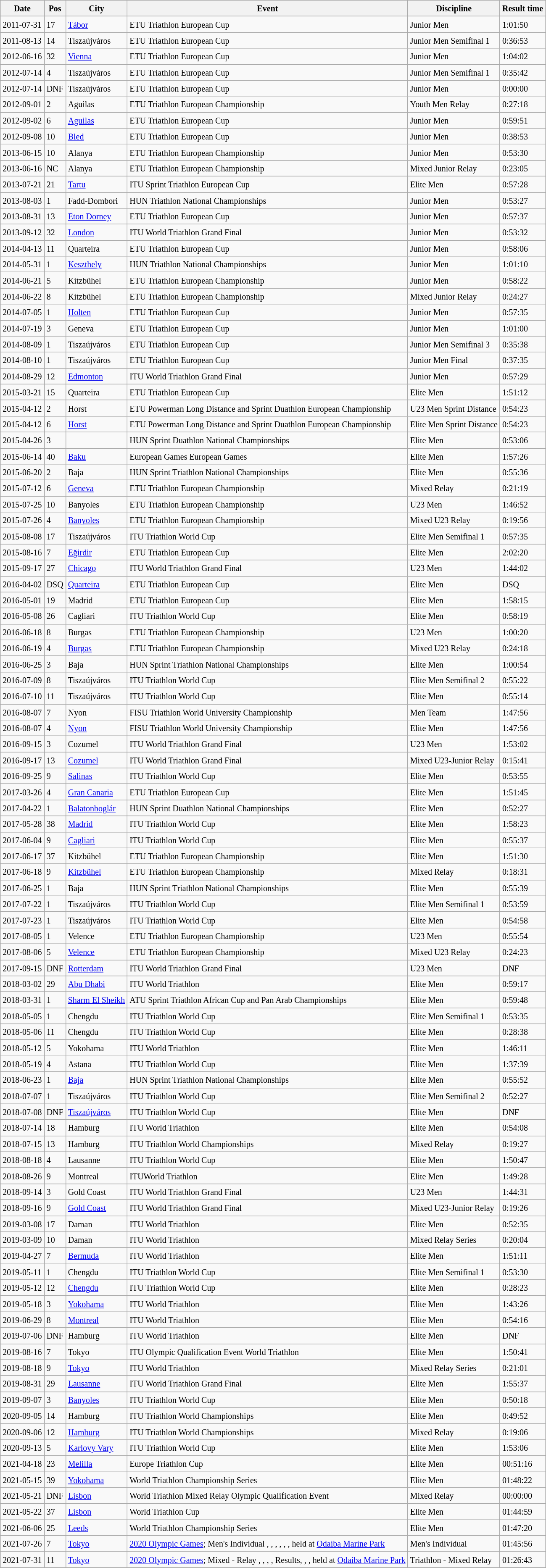<table class="wikitable sortable mw-collapsible mw-collapsed">
<tr>
<th><small>Date</small></th>
<th><small>Pos</small></th>
<th><small>City</small></th>
<th><small>Event</small></th>
<th><small>Discipline</small></th>
<th><small>Result time</small></th>
</tr>
<tr>
<td><small>2011-07-31</small></td>
<td><small>17</small></td>
<td><small><a href='#'>Tábor</a></small></td>
<td><small>ETU Triathlon European Cup</small></td>
<td><small>Junior Men</small></td>
<td><small>1:01:50</small></td>
</tr>
<tr>
<td><small>2011-08-13</small></td>
<td><small>14</small></td>
<td><small>Tiszaújváros</small></td>
<td><small>ETU Triathlon European Cup</small></td>
<td><small>Junior Men Semifinal 1</small></td>
<td><small>0:36:53</small></td>
</tr>
<tr>
<td><small>2012-06-16</small></td>
<td><small>32</small></td>
<td><small><a href='#'>Vienna</a></small></td>
<td><small>ETU Triathlon European Cup</small></td>
<td><small>Junior Men</small></td>
<td><small>1:04:02</small></td>
</tr>
<tr>
<td><small>2012-07-14</small></td>
<td><small>4</small></td>
<td><small>Tiszaújváros</small></td>
<td><small>ETU Triathlon European Cup</small></td>
<td><small>Junior Men Semifinal 1</small></td>
<td><small>0:35:42</small></td>
</tr>
<tr>
<td><small>2012-07-14</small></td>
<td><small> DNF</small></td>
<td><small>Tiszaújváros</small></td>
<td><small>ETU Triathlon European Cup</small></td>
<td><small>Junior Men</small></td>
<td><small> 0:00:00</small></td>
</tr>
<tr>
<td><small>2012-09-01</small></td>
<td><small>2</small></td>
<td><small>Aguilas</small></td>
<td><small>ETU Triathlon European Championship</small></td>
<td><small>Youth Men Relay</small></td>
<td><small>0:27:18</small></td>
</tr>
<tr>
<td><small>2012-09-02</small></td>
<td><small>6</small></td>
<td><small><a href='#'>Aguilas</a></small></td>
<td><small>ETU Triathlon European Cup</small></td>
<td><small>Junior Men</small></td>
<td><small>0:59:51</small></td>
</tr>
<tr>
<td><small>2012-09-08</small></td>
<td><small>10</small></td>
<td><small><a href='#'>Bled</a></small></td>
<td><small>ETU Triathlon European Cup</small></td>
<td><small>Junior Men</small></td>
<td><small>0:38:53</small></td>
</tr>
<tr>
<td><small>2013-06-15</small></td>
<td><small>10</small></td>
<td><small>Alanya</small></td>
<td><small>ETU Triathlon European Championship</small></td>
<td><small>Junior Men</small></td>
<td><small>0:53:30</small></td>
</tr>
<tr>
<td><small>2013-06-16</small></td>
<td><small>NC</small></td>
<td><small>Alanya</small></td>
<td><small>ETU Triathlon European Championship</small></td>
<td><small>Mixed Junior Relay</small></td>
<td><small>0:23:05</small></td>
</tr>
<tr>
<td><small>2013-07-21</small></td>
<td><small>21</small></td>
<td><small><a href='#'>Tartu</a></small></td>
<td><small>ITU Sprint Triathlon European Cup</small></td>
<td><small>Elite Men</small></td>
<td><small>0:57:28</small></td>
</tr>
<tr>
<td><small>2013-08-03</small></td>
<td><small>1</small></td>
<td><small>Fadd-Dombori</small></td>
<td><small>HUN Triathlon National Championships</small></td>
<td><small>Junior Men</small></td>
<td><small>0:53:27</small></td>
</tr>
<tr>
<td><small>2013-08-31</small></td>
<td><small>13</small></td>
<td><small><a href='#'>Eton Dorney</a></small></td>
<td><small>ETU Triathlon European Cup</small></td>
<td><small>Junior Men</small></td>
<td><small>0:57:37</small></td>
</tr>
<tr>
<td><small>2013-09-12</small></td>
<td><small>32</small></td>
<td><small><a href='#'>London</a></small></td>
<td><small>ITU   World Triathlon Grand Final</small></td>
<td><small>Junior Men</small></td>
<td><small>0:53:32</small></td>
</tr>
<tr>
<td><small>2014-04-13</small></td>
<td><small>11</small></td>
<td><small>Quarteira</small></td>
<td><small>ETU Triathlon European Cup</small></td>
<td><small>Junior Men</small></td>
<td><small>0:58:06</small></td>
</tr>
<tr>
<td><small>2014-05-31</small></td>
<td><small>1</small></td>
<td><small><a href='#'>Keszthely</a></small></td>
<td><small>HUN Triathlon National Championships</small></td>
<td><small>Junior Men</small></td>
<td><small>1:01:10</small></td>
</tr>
<tr>
<td><small>2014-06-21</small></td>
<td><small>5</small></td>
<td><small>Kitzbühel</small></td>
<td><small>ETU Triathlon European Championship</small></td>
<td><small>Junior Men</small></td>
<td><small>0:58:22</small></td>
</tr>
<tr>
<td><small>2014-06-22</small></td>
<td><small>8</small></td>
<td><small>Kitzbühel</small></td>
<td><small>ETU Triathlon European Championship</small></td>
<td><small>Mixed Junior Relay</small></td>
<td><small>0:24:27</small></td>
</tr>
<tr>
<td><small>2014-07-05</small></td>
<td><small>1</small></td>
<td><small><a href='#'>Holten</a></small></td>
<td><small>ETU Triathlon European Cup</small></td>
<td><small>Junior Men</small></td>
<td><small>0:57:35</small></td>
</tr>
<tr>
<td><small>2014-07-19</small></td>
<td><small>3</small></td>
<td><small>Geneva</small></td>
<td><small>ETU Triathlon European Cup</small></td>
<td><small>Junior Men</small></td>
<td><small>1:01:00</small></td>
</tr>
<tr>
<td><small>2014-08-09</small></td>
<td><small>1</small></td>
<td><small>Tiszaújváros</small></td>
<td><small>ETU Triathlon European Cup</small></td>
<td><small>Junior Men Semifinal 3</small></td>
<td><small>0:35:38</small></td>
</tr>
<tr>
<td><small>2014-08-10</small></td>
<td><small>1</small></td>
<td><small>Tiszaújváros</small></td>
<td><small>ETU Triathlon European Cup</small></td>
<td><small>Junior Men Final</small></td>
<td><small>0:37:35</small></td>
</tr>
<tr>
<td><small>2014-08-29</small></td>
<td><small>12</small></td>
<td><small><a href='#'>Edmonton</a></small></td>
<td><small>ITU   World Triathlon Grand Final</small></td>
<td><small>Junior Men</small></td>
<td><small>0:57:29</small></td>
</tr>
<tr>
<td><small>2015-03-21</small></td>
<td><small>15</small></td>
<td><small>Quarteira</small></td>
<td><small>ETU Triathlon European Cup</small></td>
<td><small>Elite Men</small></td>
<td><small>1:51:12</small></td>
</tr>
<tr>
<td><small>2015-04-12</small></td>
<td><small>2</small></td>
<td><small>Horst</small></td>
<td><small>ETU Powerman Long Distance and Sprint Duathlon European Championship</small></td>
<td><small>U23 Men Sprint Distance</small></td>
<td><small>0:54:23</small></td>
</tr>
<tr>
<td><small>2015-04-12</small></td>
<td><small>6</small></td>
<td><small><a href='#'>Horst</a></small></td>
<td><small>ETU Powerman Long Distance and Sprint Duathlon European Championship</small></td>
<td><small>Elite Men Sprint Distance</small></td>
<td><small>0:54:23</small></td>
</tr>
<tr>
<td><small>2015-04-26</small></td>
<td><small>3</small></td>
<td></td>
<td><small>HUN Sprint Duathlon National Championships</small></td>
<td><small>Elite Men</small></td>
<td><small>0:53:06</small></td>
</tr>
<tr>
<td><small>2015-06-14</small></td>
<td><small>40</small></td>
<td><small><a href='#'>Baku</a></small></td>
<td><small>European Games  European Games</small></td>
<td><small>Elite Men</small></td>
<td><small>1:57:26</small></td>
</tr>
<tr>
<td><small>2015-06-20</small></td>
<td><small>2</small></td>
<td><small>Baja</small></td>
<td><small>HUN Sprint Triathlon National Championships</small></td>
<td><small>Elite Men</small></td>
<td><small>0:55:36</small></td>
</tr>
<tr>
<td><small>2015-07-12</small></td>
<td><small>6</small></td>
<td><small><a href='#'>Geneva</a></small></td>
<td><small>ETU Triathlon European Championship</small></td>
<td><small>Mixed Relay</small></td>
<td><small>0:21:19</small></td>
</tr>
<tr>
<td><small>2015-07-25</small></td>
<td><small>10</small></td>
<td><small>Banyoles</small></td>
<td><small>ETU Triathlon European Championship</small></td>
<td><small>U23 Men</small></td>
<td><small>1:46:52</small></td>
</tr>
<tr>
<td><small>2015-07-26</small></td>
<td><small>4</small></td>
<td><small><a href='#'>Banyoles</a></small></td>
<td><small>ETU Triathlon European Championship</small></td>
<td><small>Mixed U23 Relay</small></td>
<td><small>0:19:56</small></td>
</tr>
<tr>
<td><small>2015-08-08</small></td>
<td><small>17</small></td>
<td><small>Tiszaújváros</small></td>
<td><small>ITU  Triathlon World Cup</small></td>
<td><small>Elite Men Semifinal 1</small></td>
<td><small>0:57:35</small></td>
</tr>
<tr>
<td><small>2015-08-16</small></td>
<td><small>7</small></td>
<td><small><a href='#'>Eğirdir</a></small></td>
<td><small>ETU Triathlon European Cup</small></td>
<td><small>Elite Men</small></td>
<td><small>2:02:20</small></td>
</tr>
<tr>
<td><small>2015-09-17</small></td>
<td><small>27</small></td>
<td><small><a href='#'>Chicago</a></small></td>
<td><small>ITU   World Triathlon Grand Final</small></td>
<td><small>U23 Men</small></td>
<td><small>1:44:02</small></td>
</tr>
<tr>
<td><small>2016-04-02</small></td>
<td><small> DSQ</small></td>
<td><small><a href='#'>Quarteira</a></small></td>
<td><small>ETU Triathlon European Cup</small></td>
<td><small>Elite Men</small></td>
<td><small> DSQ</small></td>
</tr>
<tr>
<td><small>2016-05-01</small></td>
<td><small>19</small></td>
<td><small>Madrid</small></td>
<td><small>ETU Triathlon European Cup</small></td>
<td><small>Elite Men</small></td>
<td><small>1:58:15</small></td>
</tr>
<tr>
<td><small>2016-05-08</small></td>
<td><small>26</small></td>
<td><small>Cagliari</small></td>
<td><small>ITU  Triathlon World Cup</small></td>
<td><small>Elite Men</small></td>
<td><small>0:58:19</small></td>
</tr>
<tr>
<td><small>2016-06-18</small></td>
<td><small>8</small></td>
<td><small>Burgas</small></td>
<td><small>ETU Triathlon European Championship</small></td>
<td><small>U23 Men</small></td>
<td><small>1:00:20</small></td>
</tr>
<tr>
<td><small>2016-06-19</small></td>
<td><small>4</small></td>
<td><small><a href='#'>Burgas</a></small></td>
<td><small>ETU Triathlon European Championship</small></td>
<td><small>Mixed U23 Relay</small></td>
<td><small>0:24:18</small></td>
</tr>
<tr>
<td><small>2016-06-25</small></td>
<td><small>3</small></td>
<td><small>Baja</small></td>
<td><small>HUN Sprint Triathlon National Championships</small></td>
<td><small>Elite Men</small></td>
<td><small>1:00:54</small></td>
</tr>
<tr>
<td><small>2016-07-09</small></td>
<td><small>8</small></td>
<td><small>Tiszaújváros</small></td>
<td><small>ITU  Triathlon World Cup</small></td>
<td><small>Elite Men Semifinal 2</small></td>
<td><small>0:55:22</small></td>
</tr>
<tr>
<td><small>2016-07-10</small></td>
<td><small>11</small></td>
<td><small>Tiszaújváros</small></td>
<td><small>ITU  Triathlon World Cup</small></td>
<td><small>Elite Men</small></td>
<td><small>0:55:14</small></td>
</tr>
<tr>
<td><small>2016-08-07</small></td>
<td><small>7</small></td>
<td><small>Nyon</small></td>
<td><small>FISU Triathlon World University Championship</small></td>
<td><small>Men Team</small></td>
<td><small>1:47:56</small></td>
</tr>
<tr>
<td><small>2016-08-07</small></td>
<td><small>4</small></td>
<td><small><a href='#'>Nyon</a></small></td>
<td><small>FISU Triathlon World University Championship</small></td>
<td><small>Elite Men</small></td>
<td><small>1:47:56</small></td>
</tr>
<tr>
<td><small>2016-09-15</small></td>
<td><small>3</small></td>
<td><small>Cozumel</small></td>
<td><small>ITU   World Triathlon Grand Final</small></td>
<td><small>U23 Men</small></td>
<td><small>1:53:02</small></td>
</tr>
<tr>
<td><small>2016-09-17</small></td>
<td><small>13</small></td>
<td><small><a href='#'>Cozumel</a></small></td>
<td><small>ITU   World Triathlon Grand Final</small></td>
<td><small>Mixed U23-Junior Relay</small></td>
<td><small>0:15:41</small></td>
</tr>
<tr>
<td><small>2016-09-25</small></td>
<td><small>9</small></td>
<td><small><a href='#'>Salinas</a></small></td>
<td><small>ITU  Triathlon World Cup</small></td>
<td><small>Elite Men</small></td>
<td><small>0:53:55</small></td>
</tr>
<tr>
<td><small>2017-03-26</small></td>
<td><small>4</small></td>
<td><small><a href='#'>Gran Canaria</a></small></td>
<td><small>ETU Triathlon European Cup</small></td>
<td><small>Elite Men</small></td>
<td><small>1:51:45</small></td>
</tr>
<tr>
<td><small>2017-04-22</small></td>
<td><small>1</small></td>
<td><small><a href='#'>Balatonboglár</a></small></td>
<td><small>HUN Sprint Duathlon National Championships</small></td>
<td><small>Elite Men</small></td>
<td><small>0:52:27</small></td>
</tr>
<tr>
<td><small>2017-05-28</small></td>
<td><small>38</small></td>
<td><small><a href='#'>Madrid</a></small></td>
<td><small>ITU  Triathlon World Cup</small></td>
<td><small>Elite Men</small></td>
<td><small>1:58:23</small></td>
</tr>
<tr>
<td><small>2017-06-04</small></td>
<td><small>9</small></td>
<td><small><a href='#'>Cagliari</a></small></td>
<td><small>ITU  Triathlon World Cup</small></td>
<td><small>Elite Men</small></td>
<td><small>0:55:37</small></td>
</tr>
<tr>
<td><small>2017-06-17</small></td>
<td><small>37</small></td>
<td><small>Kitzbühel</small></td>
<td><small>ETU Triathlon European Championship</small></td>
<td><small>Elite Men</small></td>
<td><small>1:51:30</small></td>
</tr>
<tr>
<td><small>2017-06-18</small></td>
<td><small>9</small></td>
<td><small><a href='#'>Kitzbühel</a></small></td>
<td><small>ETU Triathlon European Championship</small></td>
<td><small>Mixed Relay</small></td>
<td><small>0:18:31</small></td>
</tr>
<tr>
<td><small>2017-06-25</small></td>
<td><small>1</small></td>
<td><small>Baja</small></td>
<td><small>HUN Sprint Triathlon National Championships</small></td>
<td><small>Elite Men</small></td>
<td><small>0:55:39</small></td>
</tr>
<tr>
<td><small>2017-07-22</small></td>
<td><small>1</small></td>
<td><small>Tiszaújváros</small></td>
<td><small>ITU  Triathlon World Cup</small></td>
<td><small>Elite Men Semifinal 1</small></td>
<td><small>0:53:59</small></td>
</tr>
<tr>
<td><small>2017-07-23</small></td>
<td><small>1</small></td>
<td><small>Tiszaújváros</small></td>
<td><small>ITU  Triathlon World Cup</small></td>
<td><small>Elite Men</small></td>
<td><small>0:54:58</small></td>
</tr>
<tr>
<td><small>2017-08-05</small></td>
<td><small>1</small></td>
<td><small>Velence</small></td>
<td><small>ETU Triathlon European Championship</small></td>
<td><small>U23 Men</small></td>
<td><small>0:55:54</small></td>
</tr>
<tr>
<td><small>2017-08-06</small></td>
<td><small>5</small></td>
<td><small><a href='#'>Velence</a></small></td>
<td><small>ETU Triathlon European Championship</small></td>
<td><small>Mixed U23 Relay</small></td>
<td><small>0:24:23</small></td>
</tr>
<tr>
<td><small>2017-09-15</small></td>
<td><small> DNF</small></td>
<td><small><a href='#'>Rotterdam</a></small></td>
<td><small>ITU   World Triathlon Grand Final</small></td>
<td><small>U23 Men</small></td>
<td><small> DNF</small></td>
</tr>
<tr>
<td><small>2018-03-02</small></td>
<td><small>29</small></td>
<td><small><a href='#'>Abu Dhabi</a></small></td>
<td><small>ITU   World Triathlon</small></td>
<td><small>Elite Men</small></td>
<td><small>0:59:17</small></td>
</tr>
<tr>
<td><small>2018-03-31</small></td>
<td><small>1</small></td>
<td><small><a href='#'>Sharm El Sheikh</a></small></td>
<td><small>ATU Sprint Triathlon African Cup and Pan Arab Championships</small></td>
<td><small>Elite Men</small></td>
<td><small>0:59:48</small></td>
</tr>
<tr>
<td><small>2018-05-05</small></td>
<td><small>1</small></td>
<td><small>Chengdu</small></td>
<td><small>ITU  Triathlon World Cup</small></td>
<td><small>Elite Men Semifinal 1</small></td>
<td><small>0:53:35</small></td>
</tr>
<tr>
<td><small>2018-05-06</small></td>
<td><small>11</small></td>
<td><small>Chengdu</small></td>
<td><small>ITU  Triathlon World Cup</small></td>
<td><small>Elite Men</small></td>
<td><small>0:28:38</small></td>
</tr>
<tr>
<td><small>2018-05-12</small></td>
<td><small>5</small></td>
<td><small>Yokohama</small></td>
<td><small>ITU   World Triathlon</small></td>
<td><small>Elite Men</small></td>
<td><small>1:46:11</small></td>
</tr>
<tr>
<td><small>2018-05-19</small></td>
<td><small>4</small></td>
<td><small>Astana</small></td>
<td><small>ITU  Triathlon World Cup</small></td>
<td><small>Elite Men</small></td>
<td><small>1:37:39</small></td>
</tr>
<tr>
<td><small>2018-06-23</small></td>
<td><small>1</small></td>
<td><small><a href='#'>Baja</a></small></td>
<td><small>HUN Sprint Triathlon National Championships</small></td>
<td><small>Elite Men</small></td>
<td><small>0:55:52</small></td>
</tr>
<tr>
<td><small>2018-07-07</small></td>
<td><small>1</small></td>
<td><small>Tiszaújváros</small></td>
<td><small>ITU  Triathlon World Cup</small></td>
<td><small>Elite Men Semifinal 2</small></td>
<td><small>0:52:27</small></td>
</tr>
<tr>
<td><small>2018-07-08</small></td>
<td><small> DNF</small></td>
<td><small><a href='#'>Tiszaújváros</a></small></td>
<td><small>ITU  Triathlon World Cup</small></td>
<td><small>Elite Men</small></td>
<td><small> DNF</small></td>
</tr>
<tr>
<td><small>2018-07-14</small></td>
<td><small>18</small></td>
<td><small>Hamburg</small></td>
<td><small>ITU   World Triathlon</small></td>
<td><small>Elite Men</small></td>
<td><small>0:54:08</small></td>
</tr>
<tr>
<td><small>2018-07-15</small></td>
<td><small>13</small></td>
<td><small>Hamburg</small></td>
<td><small>ITU  Triathlon World Championships</small></td>
<td><small>Mixed Relay</small></td>
<td><small>0:19:27</small></td>
</tr>
<tr>
<td><small>2018-08-18</small></td>
<td><small>4</small></td>
<td><small>Lausanne</small></td>
<td><small>ITU  Triathlon World Cup</small></td>
<td><small>Elite Men</small></td>
<td><small>1:50:47</small></td>
</tr>
<tr>
<td><small>2018-08-26</small></td>
<td><small>9</small></td>
<td><small>Montreal</small></td>
<td><small>ITUWorld Triathlon</small></td>
<td><small>Elite Men</small></td>
<td><small>1:49:28</small></td>
</tr>
<tr>
<td><small>2018-09-14</small></td>
<td><small>3</small></td>
<td><small>Gold Coast</small></td>
<td><small>ITU World Triathlon Grand Final</small></td>
<td><small>U23 Men</small></td>
<td><small>1:44:31</small></td>
</tr>
<tr>
<td><small>2018-09-16</small></td>
<td><small>9</small></td>
<td><small><a href='#'>Gold Coast</a></small></td>
<td><small>ITU   World Triathlon Grand Final</small></td>
<td><small>Mixed U23-Junior Relay</small></td>
<td><small>0:19:26</small></td>
</tr>
<tr>
<td><small>2019-03-08</small></td>
<td><small>17</small></td>
<td><small>Daman</small></td>
<td><small>ITU   World Triathlon</small></td>
<td><small>Elite Men</small></td>
<td><small>0:52:35</small></td>
</tr>
<tr>
<td><small>2019-03-09</small></td>
<td><small>10</small></td>
<td><small>Daman</small></td>
<td><small>ITU   World Triathlon</small></td>
<td><small>Mixed Relay Series</small></td>
<td><small>0:20:04</small></td>
</tr>
<tr>
<td><small>2019-04-27</small></td>
<td><small>7</small></td>
<td><small><a href='#'>Bermuda</a></small></td>
<td><small>ITU   World Triathlon</small></td>
<td><small>Elite Men</small></td>
<td><small>1:51:11</small></td>
</tr>
<tr>
<td><small>2019-05-11</small></td>
<td><small>1</small></td>
<td><small>Chengdu</small></td>
<td><small>ITU  Triathlon World Cup</small></td>
<td><small>Elite Men Semifinal 1</small></td>
<td><small>0:53:30</small></td>
</tr>
<tr>
<td><small>2019-05-12</small></td>
<td><small>12</small></td>
<td><small><a href='#'>Chengdu</a></small></td>
<td><small>ITU  Triathlon World Cup</small></td>
<td><small>Elite Men</small></td>
<td><small>0:28:23</small></td>
</tr>
<tr>
<td><small>2019-05-18</small></td>
<td><small>3</small></td>
<td><small><a href='#'>Yokohama</a></small></td>
<td><small>ITU   World Triathlon</small></td>
<td><small>Elite Men</small></td>
<td><small>1:43:26</small></td>
</tr>
<tr>
<td><small>2019-06-29</small></td>
<td><small>8</small></td>
<td><small><a href='#'>Montreal</a></small></td>
<td><small>ITU   World Triathlon</small></td>
<td><small>Elite Men</small></td>
<td><small>0:54:16</small></td>
</tr>
<tr>
<td><small>2019-07-06</small></td>
<td><small> DNF</small></td>
<td><small>Hamburg</small></td>
<td><small>ITU   World Triathlon</small></td>
<td><small>Elite Men</small></td>
<td><small> DNF</small></td>
</tr>
<tr>
<td><small>2019-08-16</small></td>
<td><small>7</small></td>
<td><small>Tokyo</small></td>
<td><small>ITU Olympic Qualification Event  World Triathlon</small></td>
<td><small>Elite Men</small></td>
<td><small>1:50:41</small></td>
</tr>
<tr>
<td><small>2019-08-18</small></td>
<td><small>9</small></td>
<td><small><a href='#'>Tokyo</a></small></td>
<td><small>ITU   World Triathlon</small></td>
<td><small>Mixed Relay Series</small></td>
<td><small>0:21:01</small></td>
</tr>
<tr>
<td><small>2019-08-31</small></td>
<td><small>29</small></td>
<td><small><a href='#'>Lausanne</a></small></td>
<td><small>ITU   World Triathlon Grand Final</small></td>
<td><small>Elite Men</small></td>
<td><small>1:55:37</small></td>
</tr>
<tr>
<td><small>2019-09-07</small></td>
<td><small>3</small></td>
<td><small><a href='#'>Banyoles</a></small></td>
<td><small>ITU  Triathlon World Cup</small></td>
<td><small>Elite Men</small></td>
<td><small>0:50:18</small></td>
</tr>
<tr>
<td><small>2020-09-05</small></td>
<td><small>14</small></td>
<td><small>Hamburg</small></td>
<td><small>ITU  Triathlon World Championships</small></td>
<td><small>Elite Men</small></td>
<td><small>0:49:52</small></td>
</tr>
<tr>
<td><small>2020-09-06</small></td>
<td><small>12</small></td>
<td><small><a href='#'>Hamburg</a></small></td>
<td><small>ITU  Triathlon World Championships</small></td>
<td><small>Mixed Relay</small></td>
<td><small>0:19:06</small></td>
</tr>
<tr>
<td><small>2020-09-13</small></td>
<td><small>5</small></td>
<td><small><a href='#'>Karlovy Vary</a></small></td>
<td><small>ITU  Triathlon World Cup</small></td>
<td><small>Elite Men</small></td>
<td><small>1:53:06</small></td>
</tr>
<tr>
<td><small>2021-04-18</small></td>
<td><small>23</small></td>
<td><small><a href='#'>Melilla</a></small></td>
<td><small>Europe Triathlon Cup</small></td>
<td><small>Elite Men</small></td>
<td><small>00:51:16</small></td>
</tr>
<tr>
<td><small>2021-05-15</small></td>
<td><small>39</small></td>
<td><small><a href='#'>Yokohama</a></small></td>
<td><small>World Triathlon Championship Series</small></td>
<td><small>Elite Men</small></td>
<td><small>01:48:22</small></td>
</tr>
<tr>
<td><small>2021-05-21</small></td>
<td><small>DNF</small></td>
<td><small><a href='#'>Lisbon</a></small></td>
<td><small>World Triathlon Mixed Relay Olympic Qualification Event</small></td>
<td><small>Mixed Relay</small></td>
<td><small>00:00:00</small></td>
</tr>
<tr>
<td><small>2021-05-22</small></td>
<td><small>37</small></td>
<td><small><a href='#'>Lisbon</a></small></td>
<td><small>World Triathlon Cup</small></td>
<td><small>Elite Men</small></td>
<td><small>01:44:59</small></td>
</tr>
<tr>
<td><small>2021-06-06</small></td>
<td><small>25</small></td>
<td><small><a href='#'>Leeds</a></small></td>
<td><small>World Triathlon Championship Series</small></td>
<td><small>Elite Men</small></td>
<td><small>01:47:20</small></td>
</tr>
<tr>
<td><small>2021-07-26</small></td>
<td><small>7</small></td>
<td><small><a href='#'>Tokyo</a></small></td>
<td><small><a href='#'>2020 Olympic Games</a>; Men's Individual</small><small> ,  ,   ,  ,  ,  ,   held at <a href='#'>Odaiba Marine Park</a></small></td>
<td><small>Men's Individual</small></td>
<td><small>01:45:56</small></td>
</tr>
<tr>
<td><small>2021-07-31</small></td>
<td><small>11</small></td>
<td><small><a href='#'>Tokyo</a></small></td>
<td><small><a href='#'>2020 Olympic Games</a>; Mixed - Relay</small><small> ,  ,  ,  ,  Results,  ,  ,   held at <a href='#'>Odaiba Marine Park</a></small></td>
<td><small>Triathlon - Mixed Relay</small></td>
<td><small>01:26:43</small></td>
</tr>
<tr>
</tr>
</table>
